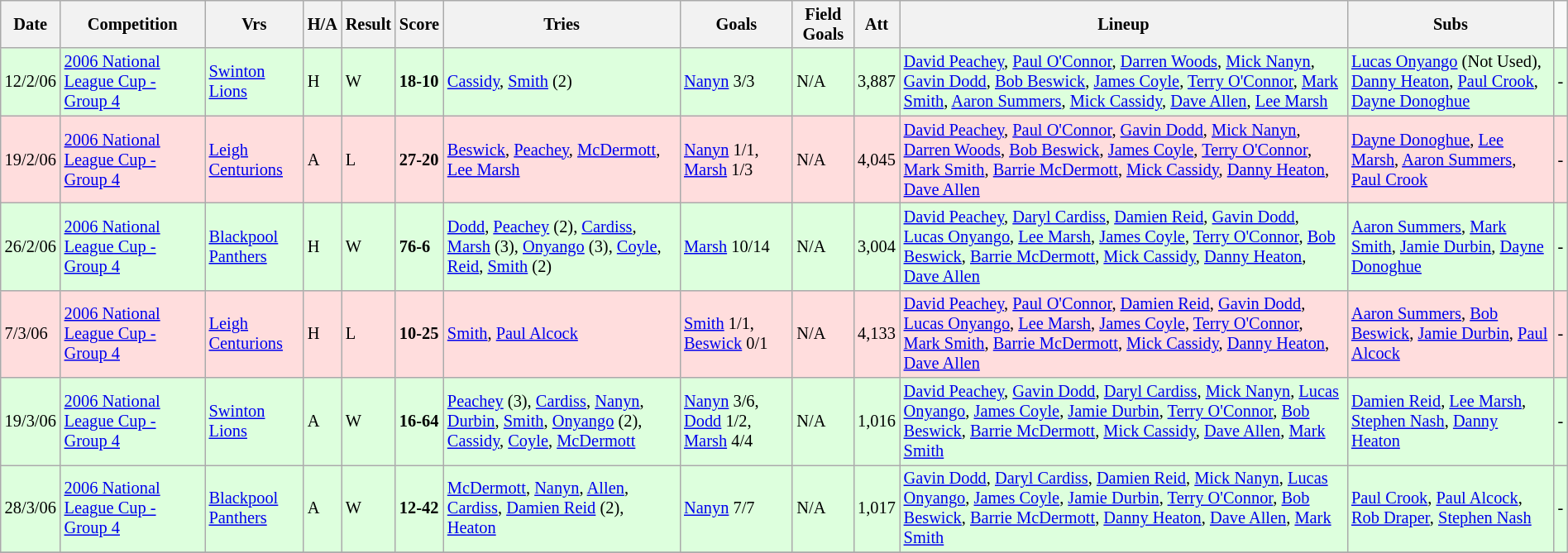<table class="wikitable" style="font-size:85%;" width="100%">
<tr>
<th>Date</th>
<th>Competition</th>
<th>Vrs</th>
<th>H/A</th>
<th>Result</th>
<th>Score</th>
<th>Tries</th>
<th>Goals</th>
<th>Field Goals</th>
<th>Att</th>
<th>Lineup</th>
<th>Subs</th>
</tr>
<tr style="background:#ddffdd;" width=20 | >
<td>12/2/06</td>
<td><a href='#'>2006 National League Cup - Group 4</a></td>
<td><a href='#'>Swinton Lions</a></td>
<td>H</td>
<td>W</td>
<td><strong>18-10</strong></td>
<td><a href='#'>Cassidy</a>, <a href='#'>Smith</a> (2)</td>
<td><a href='#'>Nanyn</a> 3/3</td>
<td>N/A</td>
<td>3,887</td>
<td><a href='#'>David Peachey</a>, <a href='#'>Paul O'Connor</a>, <a href='#'>Darren Woods</a>, <a href='#'>Mick Nanyn</a>, <a href='#'>Gavin Dodd</a>, <a href='#'>Bob Beswick</a>, <a href='#'>James Coyle</a>, <a href='#'>Terry O'Connor</a>, <a href='#'>Mark Smith</a>, <a href='#'>Aaron Summers</a>, <a href='#'>Mick Cassidy</a>, <a href='#'>Dave Allen</a>, <a href='#'>Lee Marsh</a></td>
<td><a href='#'>Lucas Onyango</a> (Not Used), <a href='#'>Danny Heaton</a>, <a href='#'>Paul Crook</a>, <a href='#'>Dayne Donoghue</a></td>
<td>-</td>
</tr>
<tr style="background:#ffdddd;" width=20 | >
<td>19/2/06</td>
<td><a href='#'>2006 National League Cup - Group 4</a></td>
<td><a href='#'>Leigh Centurions</a></td>
<td>A</td>
<td>L</td>
<td><strong>27-20</strong></td>
<td><a href='#'>Beswick</a>, <a href='#'>Peachey</a>, <a href='#'>McDermott</a>, <a href='#'>Lee Marsh</a></td>
<td><a href='#'>Nanyn</a> 1/1, <a href='#'>Marsh</a> 1/3</td>
<td>N/A</td>
<td>4,045</td>
<td><a href='#'>David Peachey</a>, <a href='#'>Paul O'Connor</a>, <a href='#'>Gavin Dodd</a>, <a href='#'>Mick Nanyn</a>, <a href='#'>Darren Woods</a>, <a href='#'>Bob Beswick</a>, <a href='#'>James Coyle</a>, <a href='#'>Terry O'Connor</a>, <a href='#'>Mark Smith</a>, <a href='#'>Barrie McDermott</a>, <a href='#'>Mick Cassidy</a>, <a href='#'>Danny Heaton</a>, <a href='#'>Dave Allen</a></td>
<td><a href='#'>Dayne Donoghue</a>, <a href='#'>Lee Marsh</a>, <a href='#'>Aaron Summers</a>, <a href='#'>Paul Crook</a></td>
<td>-</td>
</tr>
<tr style="background:#ddffdd;" width=20 | >
<td>26/2/06</td>
<td><a href='#'>2006 National League Cup - Group 4</a></td>
<td><a href='#'>Blackpool Panthers</a></td>
<td>H</td>
<td>W</td>
<td><strong>76-6</strong></td>
<td><a href='#'>Dodd</a>, <a href='#'>Peachey</a> (2), <a href='#'>Cardiss</a>, <a href='#'>Marsh</a> (3), <a href='#'>Onyango</a> (3), <a href='#'>Coyle</a>, <a href='#'>Reid</a>, <a href='#'>Smith</a> (2)</td>
<td><a href='#'>Marsh</a> 10/14</td>
<td>N/A</td>
<td>3,004</td>
<td><a href='#'>David Peachey</a>, <a href='#'>Daryl Cardiss</a>, <a href='#'>Damien Reid</a>, <a href='#'>Gavin Dodd</a>, <a href='#'>Lucas Onyango</a>, <a href='#'>Lee Marsh</a>, <a href='#'>James Coyle</a>, <a href='#'>Terry O'Connor</a>, <a href='#'>Bob Beswick</a>, <a href='#'>Barrie McDermott</a>, <a href='#'>Mick Cassidy</a>, <a href='#'>Danny Heaton</a>, <a href='#'>Dave Allen</a></td>
<td><a href='#'>Aaron Summers</a>, <a href='#'>Mark Smith</a>, <a href='#'>Jamie Durbin</a>, <a href='#'>Dayne Donoghue</a></td>
<td>-</td>
</tr>
<tr style="background:#ffdddd;" width=20 | >
<td>7/3/06</td>
<td><a href='#'>2006 National League Cup - Group 4</a></td>
<td><a href='#'>Leigh Centurions</a></td>
<td>H</td>
<td>L</td>
<td><strong>10-25</strong></td>
<td><a href='#'>Smith</a>, <a href='#'>Paul Alcock</a></td>
<td><a href='#'>Smith</a> 1/1, <a href='#'>Beswick</a> 0/1</td>
<td>N/A</td>
<td>4,133</td>
<td><a href='#'>David Peachey</a>, <a href='#'>Paul O'Connor</a>, <a href='#'>Damien Reid</a>, <a href='#'>Gavin Dodd</a>, <a href='#'>Lucas Onyango</a>, <a href='#'>Lee Marsh</a>, <a href='#'>James Coyle</a>, <a href='#'>Terry O'Connor</a>, <a href='#'>Mark Smith</a>, <a href='#'>Barrie McDermott</a>, <a href='#'>Mick Cassidy</a>, <a href='#'>Danny Heaton</a>, <a href='#'>Dave Allen</a></td>
<td><a href='#'>Aaron Summers</a>, <a href='#'>Bob Beswick</a>, <a href='#'>Jamie Durbin</a>, <a href='#'>Paul Alcock</a></td>
<td>-</td>
</tr>
<tr style="background:#ddffdd;" width=20 | >
<td>19/3/06</td>
<td><a href='#'>2006 National League Cup - Group 4</a></td>
<td><a href='#'>Swinton Lions</a></td>
<td>A</td>
<td>W</td>
<td><strong>16-64</strong></td>
<td><a href='#'>Peachey</a> (3), <a href='#'>Cardiss</a>, <a href='#'>Nanyn</a>, <a href='#'>Durbin</a>, <a href='#'>Smith</a>, <a href='#'>Onyango</a> (2), <a href='#'>Cassidy</a>, <a href='#'>Coyle</a>, <a href='#'>McDermott</a></td>
<td><a href='#'>Nanyn</a> 3/6, <a href='#'>Dodd</a> 1/2, <a href='#'>Marsh</a> 4/4</td>
<td>N/A</td>
<td>1,016</td>
<td><a href='#'>David Peachey</a>, <a href='#'>Gavin Dodd</a>, <a href='#'>Daryl Cardiss</a>, <a href='#'>Mick Nanyn</a>, <a href='#'>Lucas Onyango</a>, <a href='#'>James Coyle</a>, <a href='#'>Jamie Durbin</a>, <a href='#'>Terry O'Connor</a>, <a href='#'>Bob Beswick</a>, <a href='#'>Barrie McDermott</a>, <a href='#'>Mick Cassidy</a>, <a href='#'>Dave Allen</a>, <a href='#'>Mark Smith</a></td>
<td><a href='#'>Damien Reid</a>, <a href='#'>Lee Marsh</a>, <a href='#'>Stephen Nash</a>, <a href='#'>Danny Heaton</a></td>
<td>-</td>
</tr>
<tr style="background:#ddffdd;" width=20 | >
<td>28/3/06</td>
<td><a href='#'>2006 National League Cup - Group 4</a></td>
<td><a href='#'>Blackpool Panthers</a></td>
<td>A</td>
<td>W</td>
<td><strong>12-42</strong></td>
<td><a href='#'>McDermott</a>, <a href='#'>Nanyn</a>, <a href='#'>Allen</a>, <a href='#'>Cardiss</a>, <a href='#'>Damien Reid</a> (2), <a href='#'>Heaton</a></td>
<td><a href='#'>Nanyn</a> 7/7</td>
<td>N/A</td>
<td>1,017</td>
<td><a href='#'>Gavin Dodd</a>, <a href='#'>Daryl Cardiss</a>, <a href='#'>Damien Reid</a>, <a href='#'>Mick Nanyn</a>, <a href='#'>Lucas Onyango</a>, <a href='#'>James Coyle</a>, <a href='#'>Jamie Durbin</a>, <a href='#'>Terry O'Connor</a>, <a href='#'>Bob Beswick</a>, <a href='#'>Barrie McDermott</a>, <a href='#'>Danny Heaton</a>, <a href='#'>Dave Allen</a>, <a href='#'>Mark Smith</a></td>
<td><a href='#'>Paul Crook</a>, <a href='#'>Paul Alcock</a>, <a href='#'>Rob Draper</a>, <a href='#'>Stephen Nash</a></td>
<td>-</td>
</tr>
<tr>
</tr>
</table>
